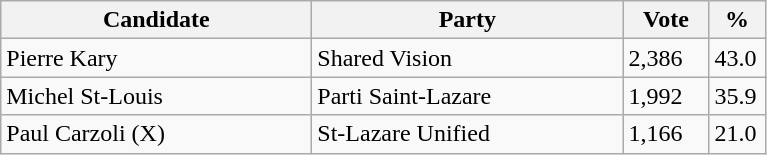<table class="wikitable">
<tr>
<th bgcolor="#DDDDFF" width="200px">Candidate</th>
<th bgcolor="#DDDDFF" width="200px">Party</th>
<th bgcolor="#DDDDFF" width="50px">Vote</th>
<th bgcolor="#DDDDFF" width="30px">%</th>
</tr>
<tr>
<td>Pierre Kary</td>
<td>Shared Vision</td>
<td>2,386</td>
<td>43.0</td>
</tr>
<tr>
<td>Michel St-Louis</td>
<td>Parti Saint-Lazare</td>
<td>1,992</td>
<td>35.9</td>
</tr>
<tr>
<td>Paul Carzoli (X)</td>
<td>St-Lazare Unified</td>
<td>1,166</td>
<td>21.0</td>
</tr>
</table>
